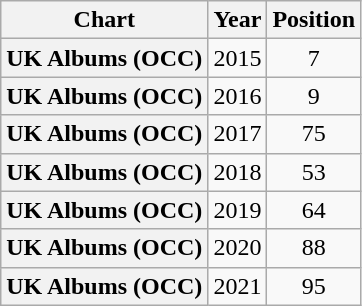<table class="wikitable plainrowheaders" style="text-align:center">
<tr>
<th>Chart</th>
<th>Year</th>
<th>Position</th>
</tr>
<tr>
<th scope="row">UK Albums (OCC)</th>
<td>2015</td>
<td>7</td>
</tr>
<tr>
<th scope="row">UK Albums (OCC)</th>
<td>2016</td>
<td>9</td>
</tr>
<tr>
<th scope="row">UK Albums (OCC)</th>
<td>2017</td>
<td>75</td>
</tr>
<tr>
<th scope="row">UK Albums (OCC)</th>
<td>2018</td>
<td>53</td>
</tr>
<tr>
<th scope="row">UK Albums (OCC)</th>
<td>2019</td>
<td>64</td>
</tr>
<tr>
<th scope="row">UK Albums (OCC)</th>
<td>2020</td>
<td>88</td>
</tr>
<tr>
<th scope="row">UK Albums (OCC)</th>
<td>2021</td>
<td>95</td>
</tr>
</table>
